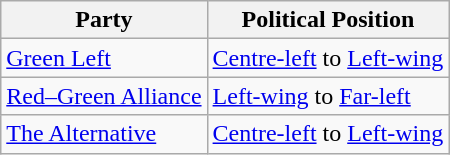<table class="wikitable mw-collapsible mw-collapsed">
<tr>
<th>Party</th>
<th>Political Position</th>
</tr>
<tr>
<td><a href='#'>Green Left</a></td>
<td><a href='#'>Centre-left</a> to <a href='#'>Left-wing</a></td>
</tr>
<tr>
<td><a href='#'>Red–Green Alliance</a></td>
<td><a href='#'>Left-wing</a> to <a href='#'>Far-left</a></td>
</tr>
<tr>
<td><a href='#'>The Alternative</a></td>
<td><a href='#'>Centre-left</a> to <a href='#'>Left-wing</a></td>
</tr>
</table>
